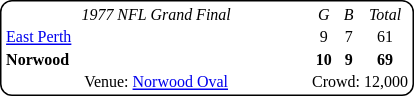<table style="margin-right:4px; margin-top:8px; float:right; border:1px #000 solid; border-radius:8px; background:#fff; font-family:Verdana; font-size:8pt; text-align:center;">
<tr>
<td width=200><em>1977 NFL Grand Final</em></td>
<td><em>G</em></td>
<td><em>B</em></td>
<td><em>Total</em></td>
</tr>
<tr>
<td style="text-align:left"><a href='#'>East Perth</a></td>
<td>9</td>
<td>7</td>
<td>61</td>
</tr>
<tr>
<td style="text-align:left"><strong>Norwood</strong></td>
<td><strong>10</strong></td>
<td><strong>9</strong></td>
<td><strong>69</strong></td>
</tr>
<tr>
<td>Venue: <a href='#'>Norwood Oval</a></td>
<td colspan=3>Crowd: 12,000</td>
</tr>
</table>
